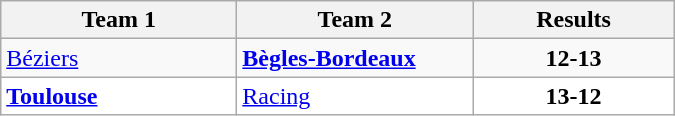<table class="wikitable" width=450>
<tr>
<th>Team 1</th>
<th>Team 2</th>
<th>Results</th>
</tr>
<tr>
<td width=150><a href='#'>Béziers</a></td>
<td width=150><strong><a href='#'>Bègles-Bordeaux</a></strong></td>
<td align="center"><strong>12-13</strong></td>
</tr>
<tr bgcolor="white">
<td><strong><a href='#'>Toulouse</a></strong></td>
<td><a href='#'>Racing</a></td>
<td align="center"><strong>13-12</strong></td>
</tr>
</table>
